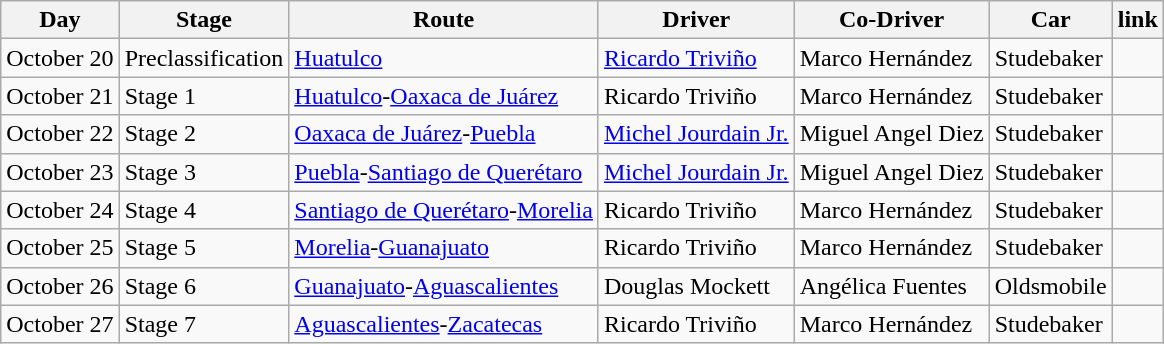<table class="wikitable">
<tr>
<th>Day</th>
<th>Stage</th>
<th>Route</th>
<th>Driver</th>
<th>Co-Driver</th>
<th>Car</th>
<th>link</th>
</tr>
<tr>
<td>October 20</td>
<td>Preclassification</td>
<td><a href='#'>Huatulco</a></td>
<td> <a href='#'>Ricardo Triviño</a></td>
<td> Marco Hernández</td>
<td>Studebaker</td>
<td></td>
</tr>
<tr>
<td>October 21</td>
<td>Stage 1</td>
<td><a href='#'>Huatulco</a>-<a href='#'>Oaxaca de Juárez</a></td>
<td> Ricardo Triviño</td>
<td> Marco Hernández</td>
<td>Studebaker</td>
<td></td>
</tr>
<tr>
<td>October 22</td>
<td>Stage 2</td>
<td><a href='#'>Oaxaca de Juárez</a>-<a href='#'>Puebla</a></td>
<td> <a href='#'>Michel Jourdain Jr.</a></td>
<td> Miguel Angel Diez</td>
<td>Studebaker</td>
<td></td>
</tr>
<tr>
<td>October 23</td>
<td>Stage 3</td>
<td><a href='#'>Puebla</a>-<a href='#'>Santiago de Querétaro</a></td>
<td> <a href='#'>Michel Jourdain Jr.</a></td>
<td> Miguel Angel Diez</td>
<td>Studebaker</td>
<td></td>
</tr>
<tr>
<td>October 24</td>
<td>Stage 4</td>
<td><a href='#'>Santiago de Querétaro</a>-<a href='#'>Morelia</a></td>
<td> Ricardo Triviño</td>
<td> Marco Hernández</td>
<td>Studebaker</td>
<td></td>
</tr>
<tr>
<td>October 25</td>
<td>Stage 5</td>
<td><a href='#'>Morelia</a>-<a href='#'>Guanajuato</a></td>
<td> Ricardo Triviño</td>
<td> Marco Hernández</td>
<td>Studebaker</td>
<td></td>
</tr>
<tr>
<td>October 26</td>
<td>Stage 6</td>
<td><a href='#'>Guanajuato</a>-<a href='#'>Aguascalientes</a></td>
<td> Douglas Mockett</td>
<td> Angélica Fuentes</td>
<td>Oldsmobile</td>
<td></td>
</tr>
<tr>
<td>October 27</td>
<td>Stage 7</td>
<td><a href='#'>Aguascalientes</a>-<a href='#'>Zacatecas</a></td>
<td> Ricardo Triviño</td>
<td> Marco Hernández</td>
<td>Studebaker</td>
<td></td>
</tr>
</table>
